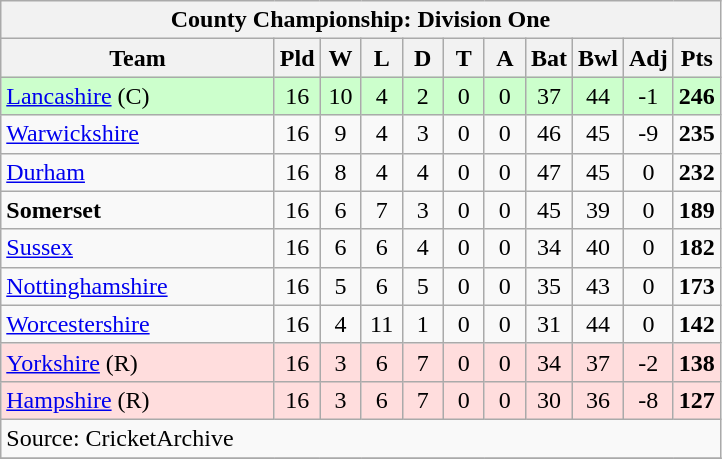<table class="wikitable" style="text-align:center;">
<tr>
<th colspan="11">County Championship: Division One</th>
</tr>
<tr>
<th width=175>Team</th>
<th width=20 abbr="Played">Pld</th>
<th width=20 abbr="Won">W</th>
<th width=20 abbr="Lost">L</th>
<th width=20 abbr="Drawn">D</th>
<th width=20 abbr="Tied">T</th>
<th width=20 abbr="Abandoned">A</th>
<th width=20 abbr="Batting Points">Bat</th>
<th width=20 abbr="Bowling Points">Bwl</th>
<th width=20 abbr="Adjustments/Penalties">Adj</th>
<th width=20 abbr="Points">Pts</th>
</tr>
<tr style="background:#ccffcc;">
<td style="text-align:left;"><a href='#'>Lancashire</a> (C)</td>
<td>16</td>
<td>10</td>
<td>4</td>
<td>2</td>
<td>0</td>
<td>0</td>
<td>37</td>
<td>44</td>
<td>-1</td>
<td><strong>246</strong></td>
</tr>
<tr style="background:#f9f9f9;">
<td style="text-align:left;"><a href='#'>Warwickshire</a></td>
<td>16</td>
<td>9</td>
<td>4</td>
<td>3</td>
<td>0</td>
<td>0</td>
<td>46</td>
<td>45</td>
<td>-9</td>
<td><strong>235</strong></td>
</tr>
<tr style="background:#f9f9f9;">
<td style="text-align:left;"><a href='#'>Durham</a></td>
<td>16</td>
<td>8</td>
<td>4</td>
<td>4</td>
<td>0</td>
<td>0</td>
<td>47</td>
<td>45</td>
<td>0</td>
<td><strong>232</strong></td>
</tr>
<tr style="background:#f9f9f9;">
<td style="text-align:left;"><strong>Somerset</strong></td>
<td>16</td>
<td>6</td>
<td>7</td>
<td>3</td>
<td>0</td>
<td>0</td>
<td>45</td>
<td>39</td>
<td>0</td>
<td><strong>189</strong></td>
</tr>
<tr style="background:#f9f9f9;">
<td style="text-align:left;"><a href='#'>Sussex</a></td>
<td>16</td>
<td>6</td>
<td>6</td>
<td>4</td>
<td>0</td>
<td>0</td>
<td>34</td>
<td>40</td>
<td>0</td>
<td><strong>182</strong></td>
</tr>
<tr style="background:#f9f9f9;">
<td style="text-align:left;"><a href='#'>Nottinghamshire</a></td>
<td>16</td>
<td>5</td>
<td>6</td>
<td>5</td>
<td>0</td>
<td>0</td>
<td>35</td>
<td>43</td>
<td>0</td>
<td><strong>173</strong></td>
</tr>
<tr style="background:#f9f9f9;">
<td style="text-align:left;"><a href='#'>Worcestershire</a></td>
<td>16</td>
<td>4</td>
<td>11</td>
<td>1</td>
<td>0</td>
<td>0</td>
<td>31</td>
<td>44</td>
<td>0</td>
<td><strong>142</strong></td>
</tr>
<tr style="background:#ffdddd;">
<td style="text-align:left;"><a href='#'>Yorkshire</a> (R)</td>
<td>16</td>
<td>3</td>
<td>6</td>
<td>7</td>
<td>0</td>
<td>0</td>
<td>34</td>
<td>37</td>
<td>-2</td>
<td><strong>138</strong></td>
</tr>
<tr style="background:#ffdddd;">
<td style="text-align:left;"><a href='#'>Hampshire</a> (R)</td>
<td>16</td>
<td>3</td>
<td>6</td>
<td>7</td>
<td>0</td>
<td>0</td>
<td>30</td>
<td>36</td>
<td>-8</td>
<td><strong>127</strong></td>
</tr>
<tr>
<td colspan="11" align="left">Source: CricketArchive</td>
</tr>
<tr>
</tr>
</table>
